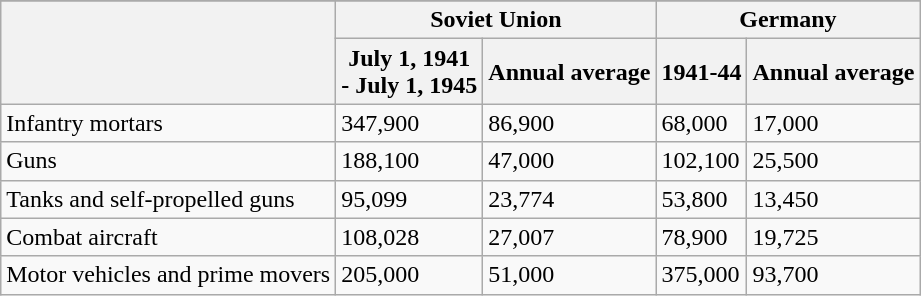<table class="wikitable">
<tr>
</tr>
<tr>
<th rowspan="2"></th>
<th colspan="2">Soviet Union</th>
<th colspan="4">Germany</th>
</tr>
<tr>
<th>July 1, 1941 <br>- July 1, 1945</th>
<th>Annual average</th>
<th>1941-44</th>
<th>Annual average</th>
</tr>
<tr>
<td>Infantry mortars</td>
<td>347,900</td>
<td>86,900</td>
<td>68,000</td>
<td>17,000</td>
</tr>
<tr>
<td>Guns</td>
<td>188,100</td>
<td>47,000</td>
<td>102,100</td>
<td>25,500</td>
</tr>
<tr>
<td>Tanks and self-propelled guns</td>
<td>95,099</td>
<td>23,774</td>
<td>53,800</td>
<td>13,450</td>
</tr>
<tr>
<td>Combat aircraft</td>
<td>108,028</td>
<td>27,007</td>
<td>78,900</td>
<td>19,725</td>
</tr>
<tr>
<td>Motor vehicles and prime movers</td>
<td>205,000</td>
<td>51,000</td>
<td>375,000</td>
<td>93,700</td>
</tr>
</table>
